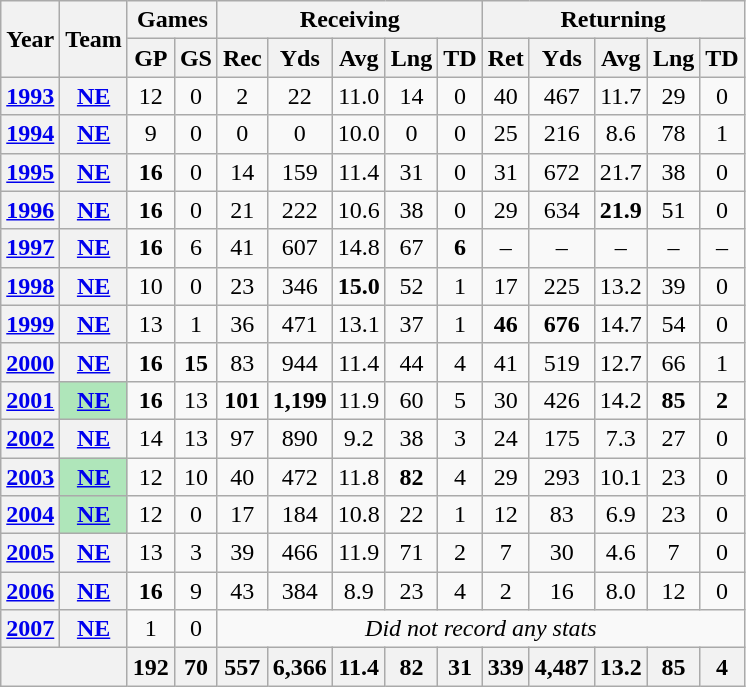<table class="wikitable" style="text-align: center;">
<tr>
<th rowspan="2">Year</th>
<th rowspan="2">Team</th>
<th colspan="2">Games</th>
<th colspan="5">Receiving</th>
<th colspan="5">Returning</th>
</tr>
<tr>
<th>GP</th>
<th>GS</th>
<th>Rec</th>
<th>Yds</th>
<th>Avg</th>
<th>Lng</th>
<th>TD</th>
<th>Ret</th>
<th>Yds</th>
<th>Avg</th>
<th>Lng</th>
<th>TD</th>
</tr>
<tr>
<th><a href='#'>1993</a></th>
<th><a href='#'>NE</a></th>
<td>12</td>
<td>0</td>
<td>2</td>
<td>22</td>
<td>11.0</td>
<td>14</td>
<td>0</td>
<td>40</td>
<td>467</td>
<td>11.7</td>
<td>29</td>
<td>0</td>
</tr>
<tr>
<th><a href='#'>1994</a></th>
<th><a href='#'>NE</a></th>
<td>9</td>
<td>0</td>
<td>0</td>
<td>0</td>
<td>10.0</td>
<td>0</td>
<td>0</td>
<td>25</td>
<td>216</td>
<td>8.6</td>
<td>78</td>
<td>1</td>
</tr>
<tr>
<th><a href='#'>1995</a></th>
<th><a href='#'>NE</a></th>
<td><strong>16</strong></td>
<td>0</td>
<td>14</td>
<td>159</td>
<td>11.4</td>
<td>31</td>
<td>0</td>
<td>31</td>
<td>672</td>
<td>21.7</td>
<td>38</td>
<td>0</td>
</tr>
<tr>
<th><a href='#'>1996</a></th>
<th><a href='#'>NE</a></th>
<td><strong>16</strong></td>
<td>0</td>
<td>21</td>
<td>222</td>
<td>10.6</td>
<td>38</td>
<td>0</td>
<td>29</td>
<td>634</td>
<td><strong>21.9</strong></td>
<td>51</td>
<td>0</td>
</tr>
<tr>
<th><a href='#'>1997</a></th>
<th><a href='#'>NE</a></th>
<td><strong>16</strong></td>
<td>6</td>
<td>41</td>
<td>607</td>
<td>14.8</td>
<td>67</td>
<td><strong>6</strong></td>
<td>–</td>
<td>–</td>
<td>–</td>
<td>–</td>
<td>–</td>
</tr>
<tr>
<th><a href='#'>1998</a></th>
<th><a href='#'>NE</a></th>
<td>10</td>
<td>0</td>
<td>23</td>
<td>346</td>
<td><strong>15.0</strong></td>
<td>52</td>
<td>1</td>
<td>17</td>
<td>225</td>
<td>13.2</td>
<td>39</td>
<td>0</td>
</tr>
<tr>
<th><a href='#'>1999</a></th>
<th><a href='#'>NE</a></th>
<td>13</td>
<td>1</td>
<td>36</td>
<td>471</td>
<td>13.1</td>
<td>37</td>
<td>1</td>
<td><strong>46</strong></td>
<td><strong>676</strong></td>
<td>14.7</td>
<td>54</td>
<td>0</td>
</tr>
<tr>
<th><a href='#'>2000</a></th>
<th><a href='#'>NE</a></th>
<td><strong>16</strong></td>
<td><strong>15</strong></td>
<td>83</td>
<td>944</td>
<td>11.4</td>
<td>44</td>
<td>4</td>
<td>41</td>
<td>519</td>
<td>12.7</td>
<td>66</td>
<td>1</td>
</tr>
<tr>
<th><a href='#'>2001</a></th>
<th style="background:#afe6ba;"><a href='#'>NE</a></th>
<td><strong>16</strong></td>
<td>13</td>
<td><strong>101</strong></td>
<td><strong>1,199</strong></td>
<td>11.9</td>
<td>60</td>
<td>5</td>
<td>30</td>
<td>426</td>
<td>14.2</td>
<td><strong>85</strong></td>
<td><strong>2</strong></td>
</tr>
<tr>
<th><a href='#'>2002</a></th>
<th><a href='#'>NE</a></th>
<td>14</td>
<td>13</td>
<td>97</td>
<td>890</td>
<td>9.2</td>
<td>38</td>
<td>3</td>
<td>24</td>
<td>175</td>
<td>7.3</td>
<td>27</td>
<td>0</td>
</tr>
<tr>
<th><a href='#'>2003</a></th>
<th style="background:#afe6ba;"><a href='#'>NE</a></th>
<td>12</td>
<td>10</td>
<td>40</td>
<td>472</td>
<td>11.8</td>
<td><strong>82</strong></td>
<td>4</td>
<td>29</td>
<td>293</td>
<td>10.1</td>
<td>23</td>
<td>0</td>
</tr>
<tr>
<th><a href='#'>2004</a></th>
<th style="background:#afe6ba;"><a href='#'>NE</a></th>
<td>12</td>
<td>0</td>
<td>17</td>
<td>184</td>
<td>10.8</td>
<td>22</td>
<td>1</td>
<td>12</td>
<td>83</td>
<td>6.9</td>
<td>23</td>
<td>0</td>
</tr>
<tr>
<th><a href='#'>2005</a></th>
<th><a href='#'>NE</a></th>
<td>13</td>
<td>3</td>
<td>39</td>
<td>466</td>
<td>11.9</td>
<td>71</td>
<td>2</td>
<td>7</td>
<td>30</td>
<td>4.6</td>
<td>7</td>
<td>0</td>
</tr>
<tr>
<th><a href='#'>2006</a></th>
<th><a href='#'>NE</a></th>
<td><strong>16</strong></td>
<td>9</td>
<td>43</td>
<td>384</td>
<td>8.9</td>
<td>23</td>
<td>4</td>
<td>2</td>
<td>16</td>
<td>8.0</td>
<td>12</td>
<td>0</td>
</tr>
<tr>
<th><a href='#'>2007</a></th>
<th><a href='#'>NE</a></th>
<td>1</td>
<td>0</td>
<td colspan="10"><em>Did not record any stats</em></td>
</tr>
<tr>
<th colspan="2"></th>
<th>192</th>
<th>70</th>
<th>557</th>
<th>6,366</th>
<th>11.4</th>
<th>82</th>
<th>31</th>
<th>339</th>
<th>4,487</th>
<th>13.2</th>
<th>85</th>
<th>4</th>
</tr>
</table>
